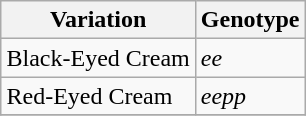<table class="wikitable" style="margin:1em auto;">
<tr>
<th>Variation</th>
<th>Genotype</th>
</tr>
<tr>
<td>Black-Eyed Cream</td>
<td><em>ee</em></td>
</tr>
<tr>
<td>Red-Eyed Cream</td>
<td><em>eepp</em></td>
</tr>
<tr>
</tr>
</table>
